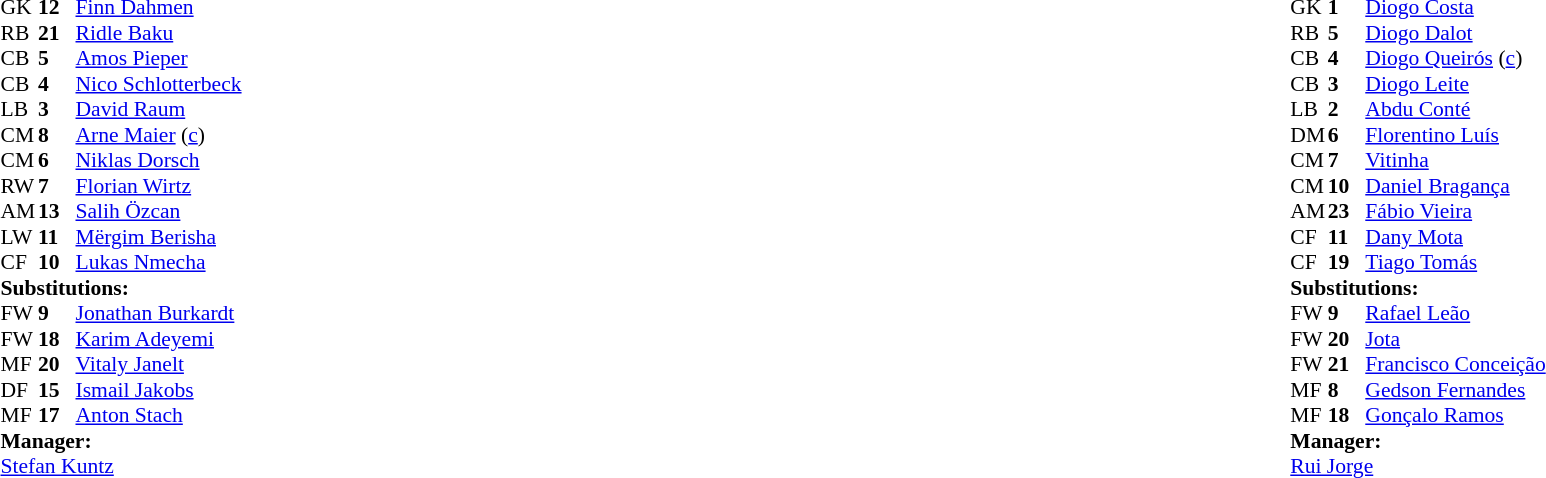<table width="100%">
<tr>
<td valign="top" width="40%"><br><table style="font-size:90%" cellspacing="0" cellpadding="0">
<tr>
<th width=25></th>
<th width=25></th>
</tr>
<tr>
<td>GK</td>
<td><strong>12</strong></td>
<td><a href='#'>Finn Dahmen</a></td>
</tr>
<tr>
<td>RB</td>
<td><strong>21</strong></td>
<td><a href='#'>Ridle Baku</a></td>
</tr>
<tr>
<td>CB</td>
<td><strong>5</strong></td>
<td><a href='#'>Amos Pieper</a></td>
</tr>
<tr>
<td>CB</td>
<td><strong>4</strong></td>
<td><a href='#'>Nico Schlotterbeck</a></td>
</tr>
<tr>
<td>LB</td>
<td><strong>3</strong></td>
<td><a href='#'>David Raum</a></td>
<td></td>
</tr>
<tr>
<td>CM</td>
<td><strong>8</strong></td>
<td><a href='#'>Arne Maier</a> (<a href='#'>c</a>)</td>
</tr>
<tr>
<td>CM</td>
<td><strong>6</strong></td>
<td><a href='#'>Niklas Dorsch</a></td>
<td></td>
<td></td>
</tr>
<tr>
<td>RW</td>
<td><strong>7</strong></td>
<td><a href='#'>Florian Wirtz</a></td>
<td></td>
<td></td>
</tr>
<tr>
<td>AM</td>
<td><strong>13</strong></td>
<td><a href='#'>Salih Özcan</a></td>
<td></td>
<td></td>
</tr>
<tr>
<td>LW</td>
<td><strong>11</strong></td>
<td><a href='#'>Mërgim Berisha</a></td>
<td></td>
<td></td>
</tr>
<tr>
<td>CF</td>
<td><strong>10</strong></td>
<td><a href='#'>Lukas Nmecha</a></td>
<td></td>
<td></td>
</tr>
<tr>
<td colspan=3><strong>Substitutions:</strong></td>
</tr>
<tr>
<td>FW</td>
<td><strong>9</strong></td>
<td><a href='#'>Jonathan Burkardt</a></td>
<td></td>
<td></td>
</tr>
<tr>
<td>FW</td>
<td><strong>18</strong></td>
<td><a href='#'>Karim Adeyemi</a></td>
<td></td>
<td></td>
</tr>
<tr>
<td>MF</td>
<td><strong>20</strong></td>
<td><a href='#'>Vitaly Janelt</a></td>
<td></td>
<td></td>
</tr>
<tr>
<td>DF</td>
<td><strong>15</strong></td>
<td><a href='#'>Ismail Jakobs</a></td>
<td></td>
<td></td>
</tr>
<tr>
<td>MF</td>
<td><strong>17</strong></td>
<td><a href='#'>Anton Stach</a></td>
<td></td>
<td></td>
</tr>
<tr>
<td colspan=3><strong>Manager:</strong></td>
</tr>
<tr>
<td colspan=3><a href='#'>Stefan Kuntz</a></td>
</tr>
</table>
</td>
<td valign="top"></td>
<td valign="top" width="50%"><br><table style="font-size:90%; margin:auto" cellspacing="0" cellpadding="0">
<tr>
<th width=25></th>
<th width=25></th>
</tr>
<tr>
<td>GK</td>
<td><strong>1</strong></td>
<td><a href='#'>Diogo Costa</a></td>
</tr>
<tr>
<td>RB</td>
<td><strong>5</strong></td>
<td><a href='#'>Diogo Dalot</a></td>
</tr>
<tr>
<td>CB</td>
<td><strong>4</strong></td>
<td><a href='#'>Diogo Queirós</a> (<a href='#'>c</a>)</td>
</tr>
<tr>
<td>CB</td>
<td><strong>3</strong></td>
<td><a href='#'>Diogo Leite</a></td>
</tr>
<tr>
<td>LB</td>
<td><strong>2</strong></td>
<td><a href='#'>Abdu Conté</a></td>
<td></td>
<td></td>
</tr>
<tr>
<td>DM</td>
<td><strong>6</strong></td>
<td><a href='#'>Florentino Luís</a></td>
<td></td>
<td></td>
</tr>
<tr>
<td>CM</td>
<td><strong>7</strong></td>
<td><a href='#'>Vitinha</a></td>
<td></td>
<td></td>
</tr>
<tr>
<td>CM</td>
<td><strong>10</strong></td>
<td><a href='#'>Daniel Bragança</a></td>
<td></td>
</tr>
<tr>
<td>AM</td>
<td><strong>23</strong></td>
<td><a href='#'>Fábio Vieira</a></td>
</tr>
<tr>
<td>CF</td>
<td><strong>11</strong></td>
<td><a href='#'>Dany Mota</a></td>
<td></td>
<td></td>
</tr>
<tr>
<td>CF</td>
<td><strong>19</strong></td>
<td><a href='#'>Tiago Tomás</a></td>
<td></td>
<td></td>
</tr>
<tr>
<td colspan=3><strong>Substitutions:</strong></td>
</tr>
<tr>
<td>FW</td>
<td><strong>9</strong></td>
<td><a href='#'>Rafael Leão</a></td>
<td></td>
<td></td>
</tr>
<tr>
<td>FW</td>
<td><strong>20</strong></td>
<td><a href='#'>Jota</a></td>
<td></td>
<td></td>
</tr>
<tr>
<td>FW</td>
<td><strong>21</strong></td>
<td><a href='#'>Francisco Conceição</a></td>
<td></td>
<td></td>
</tr>
<tr>
<td>MF</td>
<td><strong>8</strong></td>
<td><a href='#'>Gedson Fernandes</a></td>
<td></td>
<td></td>
</tr>
<tr>
<td>MF</td>
<td><strong>18</strong></td>
<td><a href='#'>Gonçalo Ramos</a></td>
<td></td>
<td></td>
</tr>
<tr>
<td colspan=3><strong>Manager:</strong></td>
</tr>
<tr>
<td colspan=3><a href='#'>Rui Jorge</a></td>
</tr>
</table>
</td>
</tr>
</table>
